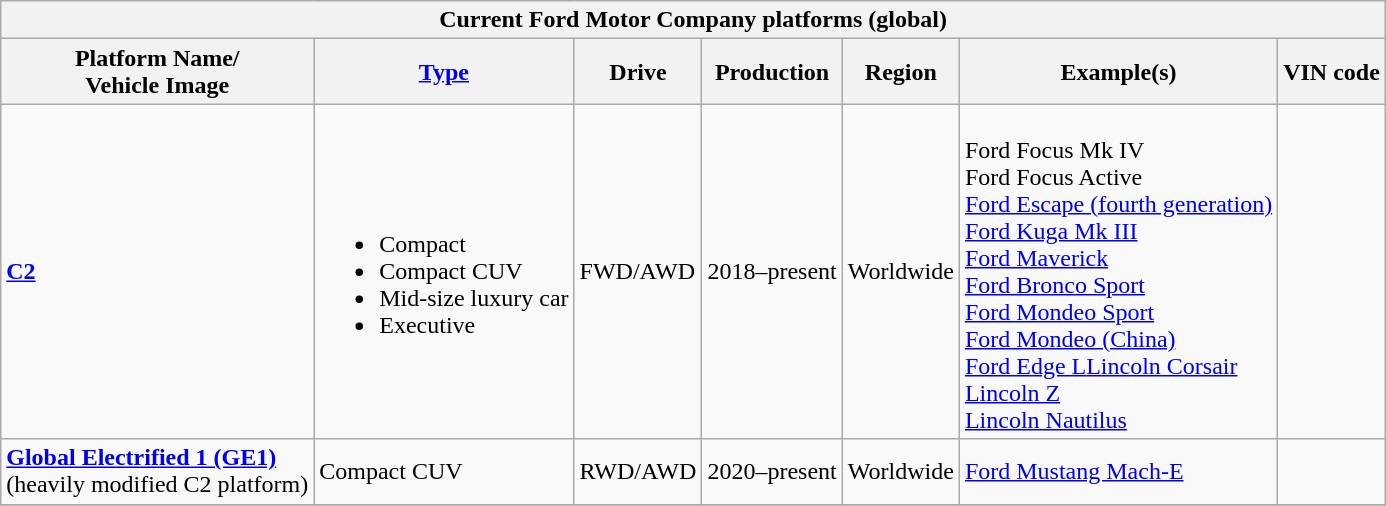<table class="wikitable collapsible" border="1">
<tr>
<th colspan=7>Current Ford Motor Company platforms (global)</th>
</tr>
<tr>
<th>Platform Name/<br>Vehicle Image</th>
<th><a href='#'>Type</a></th>
<th>Drive</th>
<th>Production</th>
<th>Region</th>
<th>Example(s)</th>
<th>VIN code</th>
</tr>
<tr>
<td><strong><a href='#'>C2</a></strong><br></td>
<td><br><ul><li>Compact</li><li>Compact CUV</li><li>Mid-size luxury car</li><li>Executive</li></ul></td>
<td>FWD/AWD</td>
<td>2018–present</td>
<td>Worldwide</td>
<td><br>Ford Focus Mk IV<br>Ford Focus Active<br><a href='#'>Ford Escape (fourth generation)</a><br><a href='#'>Ford Kuga Mk III</a><br><a href='#'>Ford Maverick</a><br><a href='#'>Ford Bronco Sport</a><br><a href='#'>Ford Mondeo Sport</a><br><a href='#'>Ford Mondeo (China)</a><br><a href='#'>Ford Edge L</a><a href='#'>Lincoln Corsair</a><br><a href='#'>Lincoln Z</a><br><a href='#'>Lincoln Nautilus</a></td>
<td></td>
</tr>
<tr>
<td><strong><a href='#'>Global Electrified 1 (GE1)</a></strong><br> (heavily modified C2 platform)</td>
<td>Compact CUV</td>
<td>RWD/AWD</td>
<td>2020–present</td>
<td>Worldwide</td>
<td><a href='#'>Ford Mustang Mach-E</a></td>
<td></td>
</tr>
<tr>
</tr>
</table>
